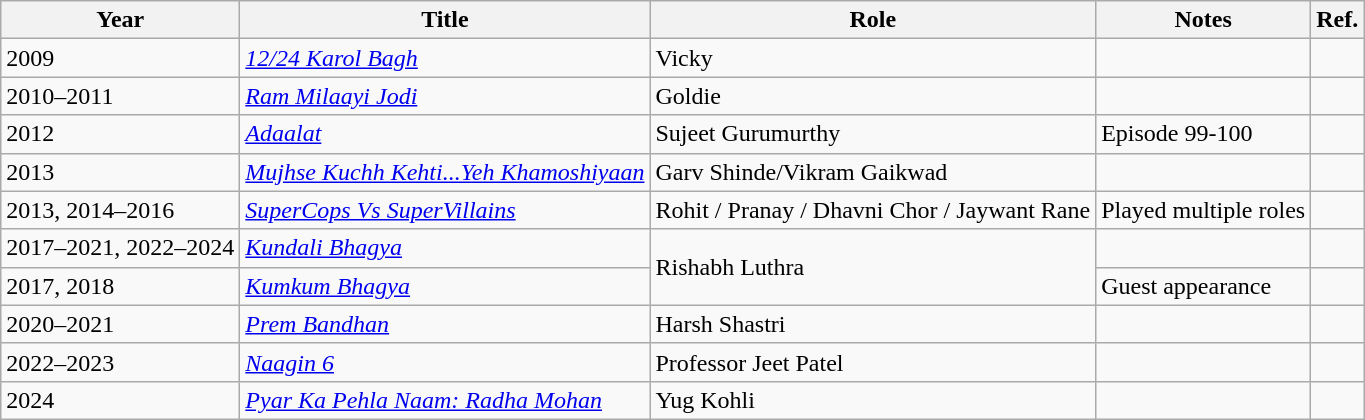<table class="wikitable sortable">
<tr>
<th>Year</th>
<th>Title</th>
<th>Role</th>
<th>Notes</th>
<th>Ref.</th>
</tr>
<tr>
<td>2009</td>
<td><em><a href='#'>12/24 Karol Bagh</a></em></td>
<td>Vicky</td>
<td></td>
<td></td>
</tr>
<tr>
<td>2010–2011</td>
<td><em><a href='#'>Ram Milaayi Jodi</a></em></td>
<td>Goldie</td>
<td></td>
<td></td>
</tr>
<tr>
<td>2012</td>
<td><em><a href='#'>Adaalat</a></em></td>
<td>Sujeet Gurumurthy</td>
<td>Episode 99-100</td>
<td></td>
</tr>
<tr>
<td>2013</td>
<td><em><a href='#'>Mujhse Kuchh Kehti...Yeh Khamoshiyaan</a></em></td>
<td>Garv Shinde/Vikram Gaikwad</td>
<td></td>
<td></td>
</tr>
<tr>
<td>2013, 2014–2016</td>
<td><em><a href='#'>SuperCops Vs SuperVillains</a></em></td>
<td>Rohit / Pranay / Dhavni Chor / Jaywant Rane</td>
<td>Played multiple roles</td>
<td></td>
</tr>
<tr>
<td>2017–2021, 2022–2024</td>
<td><em><a href='#'>Kundali Bhagya</a></em></td>
<td rowspan="2">Rishabh Luthra</td>
<td></td>
<td></td>
</tr>
<tr>
<td>2017, 2018</td>
<td><em><a href='#'>Kumkum Bhagya</a></em></td>
<td>Guest appearance</td>
<td></td>
</tr>
<tr>
<td>2020–2021</td>
<td><em><a href='#'>Prem Bandhan</a></em></td>
<td>Harsh Shastri</td>
<td></td>
<td></td>
</tr>
<tr>
<td>2022–2023</td>
<td><em><a href='#'>Naagin 6</a></em></td>
<td>Professor Jeet Patel</td>
<td></td>
<td></td>
</tr>
<tr>
<td>2024</td>
<td><em><a href='#'>Pyar Ka Pehla Naam: Radha Mohan</a></em></td>
<td>Yug Kohli</td>
<td></td>
<td></td>
</tr>
</table>
